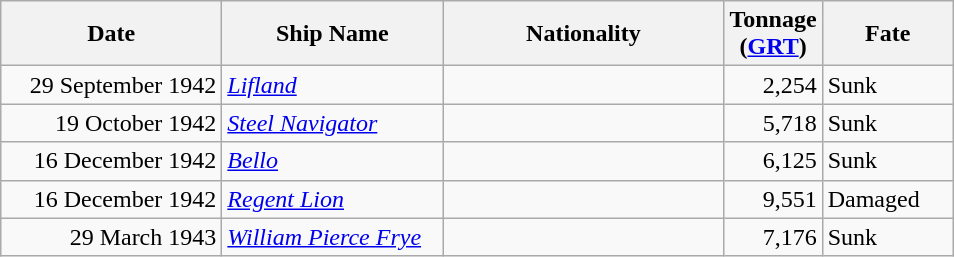<table class="wikitable sortable">
<tr>
<th width="140px">Date</th>
<th width="140px">Ship Name</th>
<th width="180px">Nationality</th>
<th width="25px">Tonnage<br>(<a href='#'>GRT</a>)</th>
<th width="80px">Fate</th>
</tr>
<tr>
<td align="right">29 September 1942</td>
<td align="left"><a href='#'><em>Lifland</em></a></td>
<td align="left"></td>
<td align="right">2,254</td>
<td align="left">Sunk</td>
</tr>
<tr>
<td align="right">19 October 1942</td>
<td align="left"><a href='#'><em>Steel Navigator</em></a></td>
<td align="left"></td>
<td align="right">5,718</td>
<td align="left">Sunk</td>
</tr>
<tr>
<td align="right">16 December 1942</td>
<td align="left"><a href='#'><em>Bello</em></a></td>
<td align="left"></td>
<td align="right">6,125</td>
<td align="left">Sunk</td>
</tr>
<tr>
<td align="right">16 December 1942</td>
<td align="left"><a href='#'><em>Regent Lion</em></a></td>
<td align="left"></td>
<td align="right">9,551</td>
<td align="left">Damaged</td>
</tr>
<tr>
<td align="right">29 March 1943</td>
<td align="left"><a href='#'><em>William Pierce Frye</em></a></td>
<td align="left"></td>
<td align="right">7,176</td>
<td align="left">Sunk</td>
</tr>
</table>
